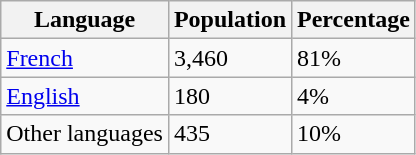<table class="wikitable">
<tr>
<th>Language</th>
<th>Population</th>
<th>Percentage</th>
</tr>
<tr>
<td><a href='#'>French</a></td>
<td>3,460</td>
<td>81%</td>
</tr>
<tr>
<td><a href='#'>English</a></td>
<td>180</td>
<td>4%</td>
</tr>
<tr>
<td>Other languages</td>
<td>435</td>
<td>10%</td>
</tr>
</table>
